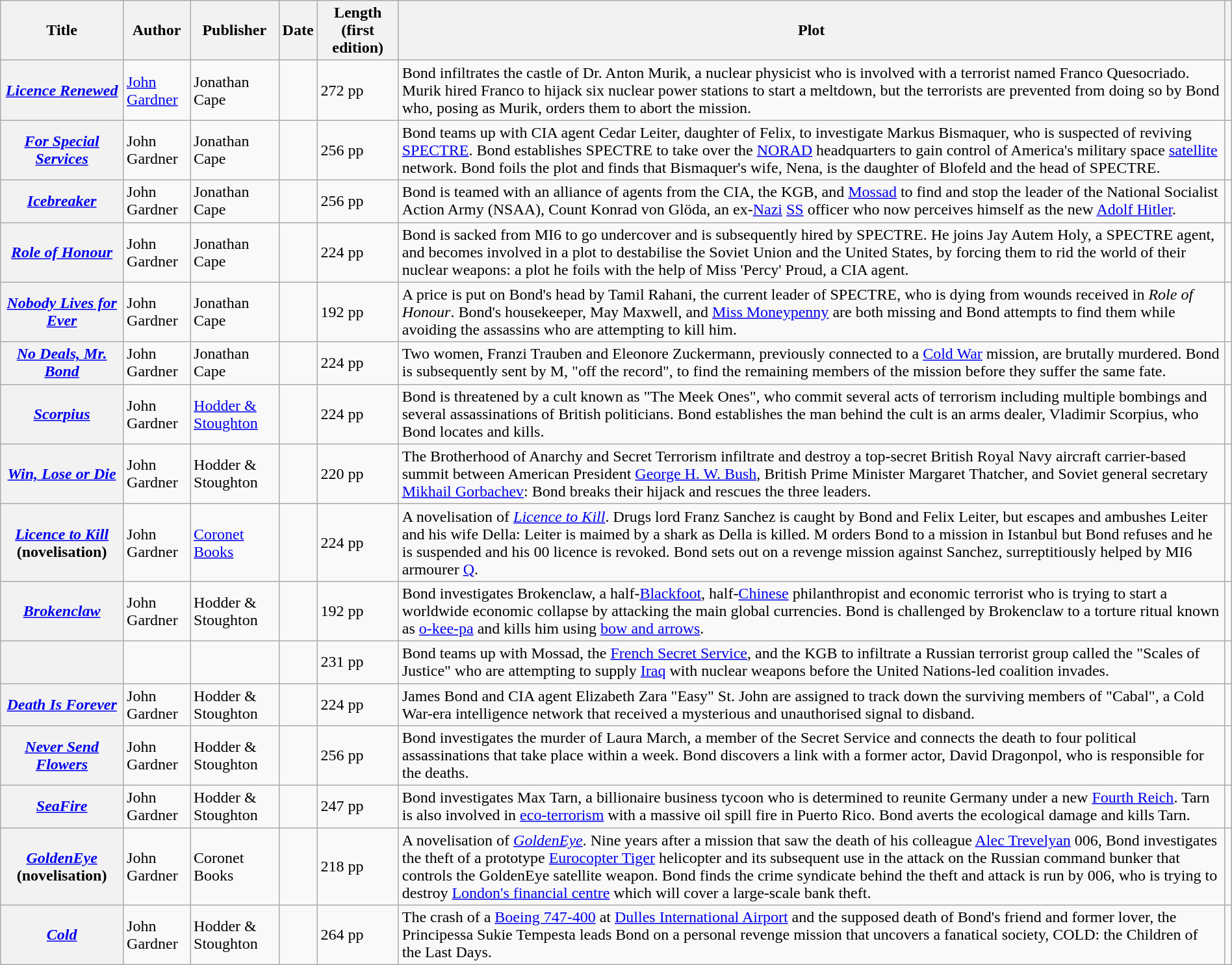<table class="wikitable plainrowheaders sortable" style="margin-right: 0;">
<tr>
<th scope="col">Title</th>
<th scope="col">Author</th>
<th scope="col">Publisher</th>
<th scope="col">Date</th>
<th scope="col">Length (first edition)</th>
<th scope="col" class="unsortable">Plot</th>
<th scope="col" class="unsortable"></th>
</tr>
<tr>
<th scope="row"><em><a href='#'>Licence Renewed</a></em></th>
<td><a href='#'>John Gardner</a></td>
<td>Jonathan Cape</td>
<td></td>
<td>272 pp</td>
<td>Bond infiltrates the castle of Dr. Anton Murik, a nuclear physicist who is involved with a terrorist named Franco Quesocriado. Murik hired Franco to hijack six nuclear power stations to start a meltdown, but the terrorists are prevented from doing so by Bond who, posing as Murik, orders them to abort the mission.</td>
<td style="text-align: center;"></td>
</tr>
<tr>
<th scope="row"><em><a href='#'>For Special Services</a></em></th>
<td>John Gardner</td>
<td>Jonathan Cape</td>
<td></td>
<td>256 pp</td>
<td>Bond teams up with CIA agent Cedar Leiter, daughter of Felix, to investigate Markus Bismaquer, who is suspected of reviving <a href='#'>SPECTRE</a>. Bond establishes SPECTRE to take over the <a href='#'>NORAD</a> headquarters to gain control of America's military space <a href='#'>satellite</a> network. Bond foils the plot and finds that Bismaquer's wife, Nena, is the daughter of Blofeld and the head of SPECTRE.</td>
<td style="text-align: center;"></td>
</tr>
<tr>
<th scope="row"><em><a href='#'>Icebreaker</a></em></th>
<td>John Gardner</td>
<td>Jonathan Cape</td>
<td></td>
<td>256 pp</td>
<td>Bond is teamed with an alliance of agents from the CIA, the KGB, and <a href='#'>Mossad</a> to find and stop the leader of the National Socialist Action Army (NSAA), Count Konrad von Glöda, an ex-<a href='#'>Nazi</a> <a href='#'>SS</a> officer who now perceives himself as the new <a href='#'>Adolf Hitler</a>.</td>
<td style="text-align: center;"></td>
</tr>
<tr>
<th scope="row"><em><a href='#'>Role of Honour</a></em></th>
<td>John Gardner</td>
<td>Jonathan Cape</td>
<td></td>
<td>224 pp</td>
<td>Bond is sacked from MI6 to go undercover and is subsequently hired by SPECTRE. He joins Jay Autem Holy, a SPECTRE agent, and becomes involved in a plot to destabilise the Soviet Union and the United States, by forcing them to rid the world of their nuclear weapons: a plot he foils with the help of Miss 'Percy' Proud, a CIA agent.</td>
<td style="text-align: center;"></td>
</tr>
<tr>
<th scope="row"><em><a href='#'>Nobody Lives for Ever</a></em></th>
<td>John Gardner</td>
<td>Jonathan Cape</td>
<td></td>
<td>192 pp</td>
<td>A price is put on Bond's head by Tamil Rahani, the current leader of SPECTRE, who is dying from wounds received in <em>Role of Honour</em>. Bond's housekeeper, May Maxwell, and <a href='#'>Miss Moneypenny</a> are both missing and Bond attempts to find them while avoiding the assassins who are attempting to kill him.</td>
<td style="text-align: center;"></td>
</tr>
<tr>
<th scope="row"><em><a href='#'>No Deals, Mr. Bond</a></em></th>
<td>John Gardner</td>
<td>Jonathan Cape</td>
<td></td>
<td>224 pp</td>
<td>Two women, Franzi Trauben and Eleonore Zuckermann, previously connected to a <a href='#'>Cold War</a> mission, are brutally murdered. Bond is subsequently sent by M, "off the record", to find the remaining members of the mission before they suffer the same fate.</td>
<td style="text-align: center;"></td>
</tr>
<tr>
<th scope="row"><em><a href='#'>Scorpius</a></em></th>
<td>John Gardner</td>
<td><a href='#'>Hodder & Stoughton</a></td>
<td></td>
<td>224 pp</td>
<td>Bond is threatened by a cult known as "The Meek Ones", who commit several acts of terrorism including multiple bombings and several assassinations of British politicians. Bond establishes the man behind the cult is an arms dealer, Vladimir Scorpius, who Bond locates and kills.</td>
<td style="text-align: center;"></td>
</tr>
<tr>
<th scope="row"><em><a href='#'>Win, Lose or Die</a></em></th>
<td>John Gardner</td>
<td>Hodder & Stoughton</td>
<td></td>
<td>220 pp</td>
<td>The Brotherhood of Anarchy and Secret Terrorism infiltrate and destroy a top-secret British Royal Navy aircraft carrier-based summit between American President <a href='#'>George H. W. Bush</a>, British Prime Minister Margaret Thatcher, and Soviet general secretary <a href='#'>Mikhail Gorbachev</a>: Bond breaks their hijack and rescues the three leaders.</td>
<td style="text-align: center;"></td>
</tr>
<tr>
<th scope="row"><em><a href='#'>Licence to Kill</a></em> (novelisation)</th>
<td>John Gardner</td>
<td><a href='#'>Coronet Books</a></td>
<td></td>
<td>224 pp</td>
<td>A novelisation of <em><a href='#'>Licence to Kill</a></em>. Drugs lord Franz Sanchez is caught by Bond and Felix Leiter, but escapes and ambushes Leiter and his wife Della: Leiter is maimed by a shark as Della is killed. M orders Bond to a mission in Istanbul but Bond refuses and he is suspended and his 00 licence is revoked. Bond sets out on a revenge mission against Sanchez, surreptitiously helped by MI6 armourer <a href='#'>Q</a>.</td>
<td style="text-align: center;"></td>
</tr>
<tr>
<th scope="row"><em><a href='#'>Brokenclaw</a></em></th>
<td>John Gardner</td>
<td>Hodder & Stoughton</td>
<td></td>
<td>192 pp</td>
<td>Bond investigates Brokenclaw, a half-<a href='#'>Blackfoot</a>, half-<a href='#'>Chinese</a> philanthropist and economic terrorist who is trying to start a worldwide economic collapse by attacking the main global currencies. Bond is challenged by Brokenclaw to a torture ritual known as <a href='#'>o-kee-pa</a> and kills him using <a href='#'>bow and arrows</a>.</td>
<td style="text-align: center;"></td>
</tr>
<tr>
<th scope="row"></th>
<td></td>
<td></td>
<td></td>
<td>231 pp</td>
<td>Bond teams up with Mossad, the <a href='#'>French Secret Service</a>, and the KGB to infiltrate a Russian terrorist group called the "Scales of Justice" who are attempting to supply <a href='#'>Iraq</a> with nuclear weapons before the United Nations-led coalition invades.</td>
<td style="text-align: center;"></td>
</tr>
<tr>
<th scope="row"><em><a href='#'>Death Is Forever</a></em></th>
<td>John Gardner</td>
<td>Hodder & Stoughton</td>
<td></td>
<td>224 pp</td>
<td>James Bond and CIA agent Elizabeth Zara "Easy" St. John are assigned to track down the surviving members of "Cabal", a Cold War-era intelligence network that received a mysterious and unauthorised signal to disband.</td>
<td style="text-align: center;"></td>
</tr>
<tr>
<th scope="row"><em><a href='#'>Never Send Flowers</a></em></th>
<td>John Gardner</td>
<td>Hodder & Stoughton</td>
<td></td>
<td>256 pp</td>
<td>Bond investigates the murder of Laura March, a member of the Secret Service and connects the death to four political assassinations that take place within a week. Bond discovers a link with a former actor, David Dragonpol, who is responsible for the deaths.</td>
<td style="text-align: center;"></td>
</tr>
<tr>
<th scope="row"><em><a href='#'>SeaFire</a></em></th>
<td>John Gardner</td>
<td>Hodder & Stoughton</td>
<td></td>
<td>247 pp</td>
<td>Bond investigates Max Tarn, a billionaire business tycoon who is determined to reunite Germany under a new <a href='#'>Fourth Reich</a>. Tarn is also involved in <a href='#'>eco-terrorism</a> with a massive oil spill fire in Puerto Rico. Bond averts the ecological damage and kills Tarn.</td>
<td style="text-align: center;"></td>
</tr>
<tr>
<th scope="row"><em><a href='#'>GoldenEye</a></em> (novelisation)</th>
<td>John Gardner</td>
<td>Coronet Books</td>
<td></td>
<td>218 pp</td>
<td>A novelisation of <em><a href='#'>GoldenEye</a></em>. Nine years after a mission that saw the death of his colleague <a href='#'>Alec Trevelyan</a> 006, Bond investigates the theft of a prototype <a href='#'>Eurocopter Tiger</a> helicopter and its subsequent use in the attack on the Russian command bunker that controls the GoldenEye satellite weapon. Bond finds the crime syndicate behind the theft and attack is run by 006, who is trying to destroy <a href='#'>London's financial centre</a> which will cover a large-scale bank theft.</td>
<td style="text-align: center;"></td>
</tr>
<tr>
<th scope="row"><em><a href='#'>Cold</a></em></th>
<td>John Gardner</td>
<td>Hodder & Stoughton</td>
<td></td>
<td>264 pp</td>
<td>The crash of a <a href='#'>Boeing 747-400</a> at <a href='#'>Dulles International Airport</a> and the supposed death of Bond's friend and former lover, the Principessa Sukie Tempesta leads Bond on a personal revenge mission that uncovers a fanatical society, COLD: the Children of the Last Days.</td>
<td style="text-align: center;"></td>
</tr>
</table>
